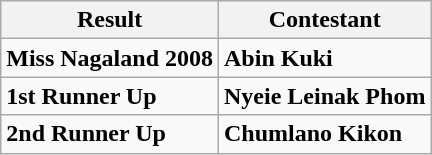<table class="wikitable">
<tr>
<th>Result</th>
<th>Contestant</th>
</tr>
<tr>
<td><strong>Miss Nagaland 2008</strong></td>
<td><strong>Abin Kuki</strong></td>
</tr>
<tr>
<td><strong>1st Runner Up</strong></td>
<td><strong>Nyeie Leinak Phom</strong></td>
</tr>
<tr>
<td><strong>2nd Runner Up</strong></td>
<td><strong>Chumlano Kikon</strong></td>
</tr>
</table>
